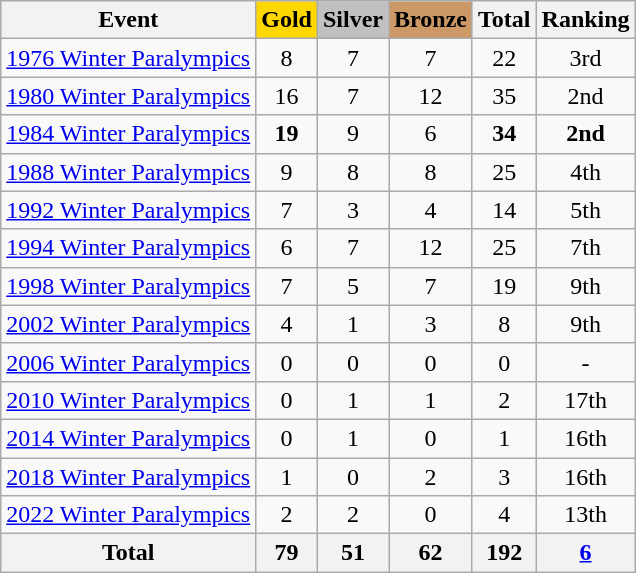<table class="wikitable sortable" style="text-align:center;">
<tr>
<th>Event</th>
<td style="background:gold; font-weight:bold;">Gold</td>
<td style="background:silver; font-weight:bold;">Silver</td>
<td style="background:#cc9966; font-weight:bold;">Bronze</td>
<th>Total</th>
<th>Ranking</th>
</tr>
<tr>
<td><a href='#'>1976 Winter Paralympics</a></td>
<td>8</td>
<td>7</td>
<td>7</td>
<td>22</td>
<td>3rd</td>
</tr>
<tr>
<td><a href='#'>1980 Winter Paralympics</a></td>
<td>16</td>
<td>7</td>
<td>12</td>
<td>35</td>
<td>2nd</td>
</tr>
<tr>
<td><a href='#'>1984 Winter Paralympics</a></td>
<td><strong>19</strong></td>
<td>9</td>
<td>6</td>
<td><strong>34</strong></td>
<td><strong>2nd</strong></td>
</tr>
<tr>
<td><a href='#'>1988 Winter Paralympics</a></td>
<td>9</td>
<td>8</td>
<td>8</td>
<td>25</td>
<td>4th</td>
</tr>
<tr>
<td><a href='#'>1992 Winter Paralympics</a></td>
<td>7</td>
<td>3</td>
<td>4</td>
<td>14</td>
<td>5th</td>
</tr>
<tr>
<td><a href='#'>1994 Winter Paralympics</a></td>
<td>6</td>
<td>7</td>
<td>12</td>
<td>25</td>
<td>7th</td>
</tr>
<tr>
<td><a href='#'>1998 Winter Paralympics</a></td>
<td>7</td>
<td>5</td>
<td>7</td>
<td>19</td>
<td>9th</td>
</tr>
<tr>
<td><a href='#'>2002 Winter Paralympics</a></td>
<td>4</td>
<td>1</td>
<td>3</td>
<td>8</td>
<td>9th</td>
</tr>
<tr>
<td><a href='#'>2006 Winter Paralympics</a></td>
<td>0</td>
<td>0</td>
<td>0</td>
<td>0</td>
<td>-</td>
</tr>
<tr>
<td><a href='#'>2010 Winter Paralympics</a></td>
<td>0</td>
<td>1</td>
<td>1</td>
<td>2</td>
<td>17th</td>
</tr>
<tr>
<td><a href='#'>2014 Winter Paralympics</a></td>
<td>0</td>
<td>1</td>
<td>0</td>
<td>1</td>
<td>16th</td>
</tr>
<tr>
<td><a href='#'>2018 Winter Paralympics</a></td>
<td>1</td>
<td>0</td>
<td>2</td>
<td>3</td>
<td>16th</td>
</tr>
<tr>
<td><a href='#'>2022 Winter Paralympics</a></td>
<td>2</td>
<td>2</td>
<td>0</td>
<td>4</td>
<td>13th</td>
</tr>
<tr class="sortbottom" align=center>
<th>Total</th>
<th>79</th>
<th>51</th>
<th>62</th>
<th>192</th>
<th><a href='#'>6</a></th>
</tr>
</table>
